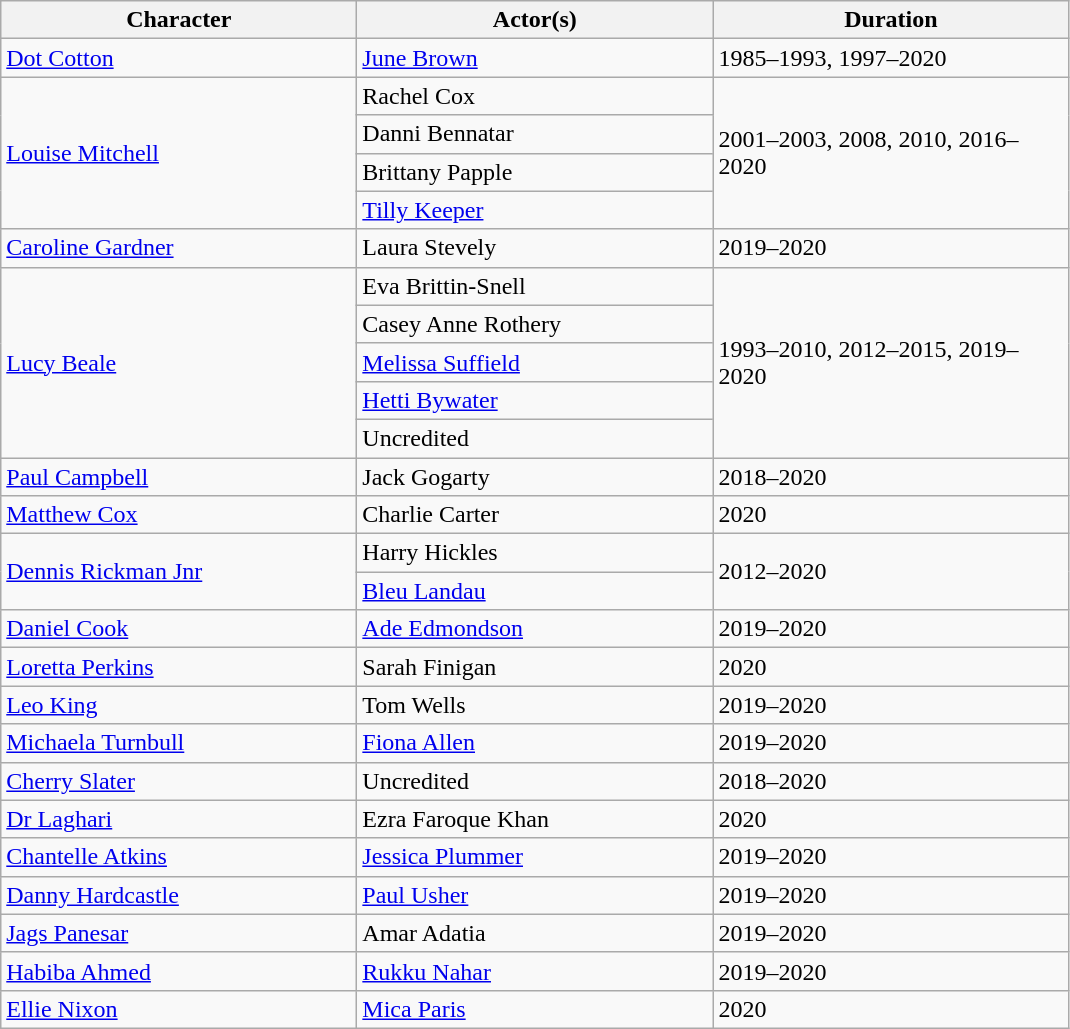<table class="wikitable">
<tr>
<th scope="col" width="230">Character</th>
<th scope="col" width="230">Actor(s)</th>
<th scope="col" Width="230">Duration</th>
</tr>
<tr>
<td><a href='#'>Dot Cotton</a></td>
<td><a href='#'>June Brown</a></td>
<td>1985–1993, 1997–2020</td>
</tr>
<tr>
<td rowspan="4"><a href='#'>Louise Mitchell</a></td>
<td>Rachel Cox</td>
<td rowspan="4">2001–2003, 2008, 2010, 2016–2020</td>
</tr>
<tr>
<td>Danni Bennatar</td>
</tr>
<tr>
<td>Brittany Papple</td>
</tr>
<tr>
<td><a href='#'>Tilly Keeper</a></td>
</tr>
<tr>
<td><a href='#'>Caroline Gardner</a></td>
<td>Laura Stevely</td>
<td>2019–2020</td>
</tr>
<tr>
<td rowspan="5"><a href='#'>Lucy Beale</a></td>
<td>Eva Brittin-Snell</td>
<td rowspan="5">1993–2010, 2012–2015, 2019–2020</td>
</tr>
<tr>
<td>Casey Anne Rothery</td>
</tr>
<tr>
<td><a href='#'>Melissa Suffield</a></td>
</tr>
<tr>
<td><a href='#'>Hetti Bywater</a></td>
</tr>
<tr>
<td>Uncredited</td>
</tr>
<tr>
<td><a href='#'>Paul Campbell</a></td>
<td>Jack Gogarty</td>
<td>2018–2020</td>
</tr>
<tr>
<td><a href='#'>Matthew Cox</a></td>
<td>Charlie Carter</td>
<td>2020</td>
</tr>
<tr>
<td rowspan="2"><a href='#'>Dennis Rickman Jnr</a></td>
<td>Harry Hickles</td>
<td rowspan="2">2012–2020</td>
</tr>
<tr>
<td><a href='#'>Bleu Landau</a></td>
</tr>
<tr>
<td><a href='#'>Daniel Cook</a></td>
<td><a href='#'>Ade Edmondson</a></td>
<td>2019–2020</td>
</tr>
<tr>
<td><a href='#'>Loretta Perkins</a></td>
<td>Sarah Finigan</td>
<td>2020</td>
</tr>
<tr>
<td><a href='#'>Leo King</a></td>
<td>Tom Wells</td>
<td>2019–2020</td>
</tr>
<tr>
<td><a href='#'>Michaela Turnbull</a></td>
<td><a href='#'>Fiona Allen</a></td>
<td>2019–2020</td>
</tr>
<tr>
<td><a href='#'>Cherry Slater</a></td>
<td>Uncredited</td>
<td>2018–2020</td>
</tr>
<tr>
<td><a href='#'>Dr Laghari</a></td>
<td>Ezra Faroque Khan</td>
<td>2020</td>
</tr>
<tr>
<td><a href='#'>Chantelle Atkins</a></td>
<td><a href='#'>Jessica Plummer</a></td>
<td>2019–2020</td>
</tr>
<tr>
<td><a href='#'>Danny Hardcastle</a></td>
<td><a href='#'>Paul Usher</a></td>
<td>2019–2020</td>
</tr>
<tr>
<td><a href='#'>Jags Panesar</a></td>
<td>Amar Adatia</td>
<td>2019–2020</td>
</tr>
<tr>
<td><a href='#'>Habiba Ahmed</a></td>
<td><a href='#'>Rukku Nahar</a></td>
<td>2019–2020</td>
</tr>
<tr>
<td><a href='#'>Ellie Nixon</a></td>
<td><a href='#'>Mica Paris</a></td>
<td>2020</td>
</tr>
</table>
